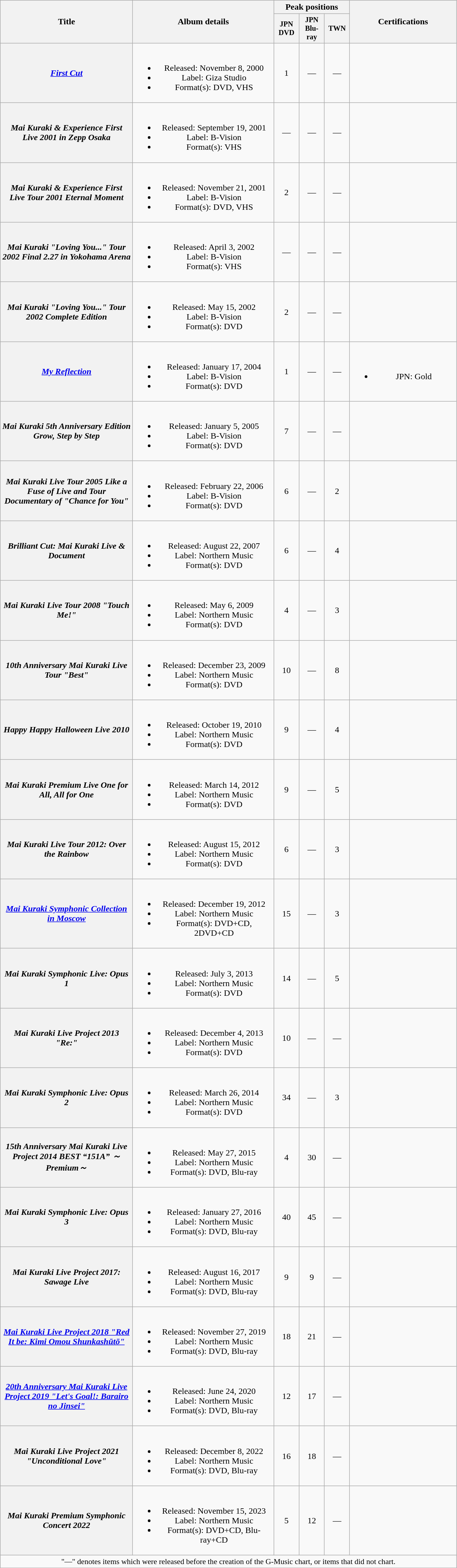<table class="wikitable plainrowheaders" style="text-align:center;">
<tr>
<th style="width:15em;" rowspan="2">Title</th>
<th style="width:16em;" rowspan="2">Album details</th>
<th colspan="3">Peak positions</th>
<th style="width:12em;" rowspan="2">Certifications</th>
</tr>
<tr>
<th style="width:3em;font-size:85%;">JPN<br>DVD</th>
<th style="width:3em;font-size:85%;">JPN<br>Blu-ray</th>
<th style="width:3em;font-size:85%;">TWN<br></th>
</tr>
<tr>
<th scope="row"><em><a href='#'>First Cut</a></em></th>
<td><br><ul><li>Released: November 8, 2000</li><li>Label: Giza Studio</li><li>Format(s): DVD, VHS</li></ul></td>
<td>1</td>
<td>—</td>
<td>—</td>
<td></td>
</tr>
<tr>
<th scope="row"><em>Mai Kuraki & Experience First Live 2001 in Zepp Osaka</em></th>
<td><br><ul><li>Released: September 19, 2001</li><li>Label: B-Vision</li><li>Format(s): VHS</li></ul></td>
<td>—</td>
<td>—</td>
<td>—</td>
<td></td>
</tr>
<tr>
<th scope="row"><em>Mai Kuraki & Experience First Live Tour 2001 Eternal Moment</em></th>
<td><br><ul><li>Released: November 21, 2001</li><li>Label: B-Vision</li><li>Format(s): DVD, VHS</li></ul></td>
<td>2</td>
<td>—</td>
<td>—</td>
<td></td>
</tr>
<tr>
<th scope="row"><em>Mai Kuraki "Loving You..." Tour 2002 Final 2.27 in Yokohama Arena</em></th>
<td><br><ul><li>Released: April 3, 2002</li><li>Label: B-Vision</li><li>Format(s): VHS</li></ul></td>
<td>—</td>
<td>—</td>
<td>—</td>
<td></td>
</tr>
<tr>
<th scope="row"><em>Mai Kuraki "Loving You..." Tour 2002 Complete Edition</em></th>
<td><br><ul><li>Released: May 15, 2002</li><li>Label: B-Vision</li><li>Format(s): DVD</li></ul></td>
<td>2</td>
<td>—</td>
<td>—</td>
<td></td>
</tr>
<tr>
<th scope="row"><em><a href='#'>My Reflection</a></em></th>
<td><br><ul><li>Released: January 17, 2004</li><li>Label: B-Vision</li><li>Format(s): DVD</li></ul></td>
<td>1</td>
<td>—</td>
<td>—</td>
<td><br><ul><li>JPN: Gold</li></ul></td>
</tr>
<tr>
<th scope="row"><em>Mai Kuraki 5th Anniversary Edition Grow, Step by Step</em></th>
<td><br><ul><li>Released: January 5, 2005</li><li>Label: B-Vision</li><li>Format(s): DVD</li></ul></td>
<td>7</td>
<td>—</td>
<td>—</td>
<td></td>
</tr>
<tr>
<th scope="row"><em>Mai Kuraki Live Tour 2005 Like a Fuse of Live and Tour Documentary of "Chance for You"</em></th>
<td><br><ul><li>Released: February 22, 2006</li><li>Label: B-Vision</li><li>Format(s): DVD</li></ul></td>
<td>6</td>
<td>—</td>
<td>2</td>
<td></td>
</tr>
<tr>
<th scope="row"><em>Brilliant Cut: Mai Kuraki Live & Document</em></th>
<td><br><ul><li>Released: August 22, 2007</li><li>Label: Northern Music</li><li>Format(s): DVD</li></ul></td>
<td>6</td>
<td>—</td>
<td>4</td>
<td></td>
</tr>
<tr>
<th scope="row"><em>Mai Kuraki Live Tour 2008 "Touch Me!"</em></th>
<td><br><ul><li>Released: May 6, 2009</li><li>Label: Northern Music</li><li>Format(s): DVD</li></ul></td>
<td>4</td>
<td>—</td>
<td>3</td>
<td></td>
</tr>
<tr>
<th scope="row"><em>10th Anniversary Mai Kuraki Live Tour "Best"</em></th>
<td><br><ul><li>Released:  December 23, 2009</li><li>Label: Northern Music</li><li>Format(s): DVD</li></ul></td>
<td>10</td>
<td>—</td>
<td>8</td>
<td></td>
</tr>
<tr>
<th scope="row"><em>Happy Happy Halloween Live 2010</em></th>
<td><br><ul><li>Released: October 19, 2010</li><li>Label: Northern Music</li><li>Format(s): DVD</li></ul></td>
<td>9</td>
<td>—</td>
<td>4</td>
<td></td>
</tr>
<tr>
<th scope="row"><em>Mai Kuraki Premium Live One for All, All for One</em></th>
<td><br><ul><li>Released: March 14, 2012</li><li>Label: Northern Music</li><li>Format(s): DVD</li></ul></td>
<td>9</td>
<td>—</td>
<td>5</td>
<td></td>
</tr>
<tr>
<th scope="row"><em>Mai Kuraki Live Tour 2012: Over the Rainbow</em></th>
<td><br><ul><li>Released: August 15, 2012</li><li>Label: Northern Music</li><li>Format(s): DVD</li></ul></td>
<td>6</td>
<td>—</td>
<td>3</td>
<td></td>
</tr>
<tr>
<th scope="row"><em><a href='#'>Mai Kuraki Symphonic Collection in Moscow</a></em></th>
<td><br><ul><li>Released: December 19, 2012</li><li>Label: Northern Music</li><li>Format(s): DVD+CD, 2DVD+CD</li></ul></td>
<td>15</td>
<td>—</td>
<td>3</td>
<td></td>
</tr>
<tr>
<th scope="row"><em>Mai Kuraki Symphonic Live: Opus 1</em></th>
<td><br><ul><li>Released: July 3, 2013</li><li>Label: Northern Music</li><li>Format(s): DVD</li></ul></td>
<td>14</td>
<td>—</td>
<td>5</td>
<td></td>
</tr>
<tr>
<th scope="row"><em>Mai Kuraki Live Project 2013 "Re:"</em></th>
<td><br><ul><li>Released: December 4, 2013</li><li>Label: Northern Music</li><li>Format(s): DVD</li></ul></td>
<td>10</td>
<td>—</td>
<td>—</td>
<td></td>
</tr>
<tr>
<th scope="row"><em>Mai Kuraki Symphonic Live: Opus 2</em></th>
<td><br><ul><li>Released: March 26, 2014</li><li>Label: Northern Music</li><li>Format(s): DVD</li></ul></td>
<td>34</td>
<td>—</td>
<td>3</td>
<td></td>
</tr>
<tr>
<th scope="row"><em>15th Anniversary Mai Kuraki Live Project 2014 BEST “151A” ～Premium～</em></th>
<td><br><ul><li>Released: May 27, 2015</li><li>Label: Northern Music</li><li>Format(s): DVD, Blu-ray</li></ul></td>
<td>4</td>
<td>30</td>
<td>—</td>
<td></td>
</tr>
<tr>
<th scope="row"><em>Mai Kuraki Symphonic Live: Opus 3</em></th>
<td><br><ul><li>Released: January 27, 2016</li><li>Label: Northern Music</li><li>Format(s): DVD, Blu-ray</li></ul></td>
<td>40</td>
<td>45</td>
<td>—</td>
<td></td>
</tr>
<tr>
<th scope="row"><em>Mai Kuraki Live Project 2017: Sawage Live</em></th>
<td><br><ul><li>Released: August 16, 2017</li><li>Label: Northern Music</li><li>Format(s): DVD, Blu-ray</li></ul></td>
<td>9</td>
<td>9</td>
<td>—</td>
<td></td>
</tr>
<tr>
<th scope="row"><em><a href='#'>Mai Kuraki Live Project 2018 "Red It be: Kimi Omou Shunkashūtō"</a></em></th>
<td><br><ul><li>Released: November 27, 2019</li><li>Label: Northern Music</li><li>Format(s): DVD, Blu-ray</li></ul></td>
<td>18</td>
<td>21</td>
<td>—</td>
<td></td>
</tr>
<tr>
<th scope="row"><em><a href='#'>20th Anniversary Mai Kuraki Live Project 2019 "Let's Goal!: Barairo no Jinsei"</a></em></th>
<td><br><ul><li>Released: June 24, 2020</li><li>Label: Northern Music</li><li>Format(s): DVD, Blu-ray</li></ul></td>
<td>12</td>
<td>17</td>
<td>—</td>
<td></td>
</tr>
<tr>
<th scope="row"><em>Mai Kuraki Live Project 2021 "Unconditional Love"</em></th>
<td><br><ul><li>Released: December 8, 2022</li><li>Label: Northern Music</li><li>Format(s): DVD, Blu-ray</li></ul></td>
<td>16</td>
<td>18</td>
<td>—</td>
<td></td>
</tr>
<tr>
<th scope="row"><em>Mai Kuraki Premium Symphonic Concert 2022</em></th>
<td><br><ul><li>Released: November 15, 2023</li><li>Label: Northern Music</li><li>Format(s): DVD+CD, Blu-ray+CD</li></ul></td>
<td>5</td>
<td>12</td>
<td>—</td>
</tr>
<tr>
<td colspan="8" align="center" style="font-size:90%;">"—" denotes items which were released before the creation of the G-Music chart, or items that did not chart.</td>
</tr>
</table>
